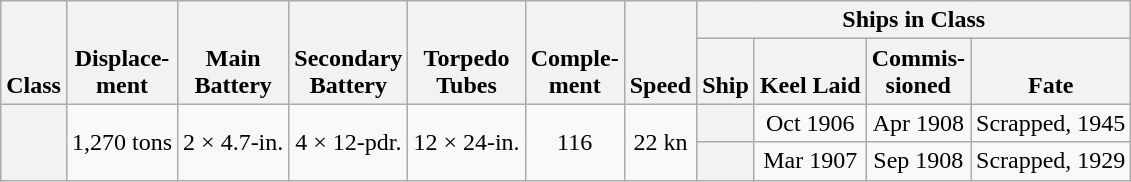<table class="wikitable plainrowheaders" style="text-align: center;">
<tr valign="bottom">
<th scope="col" rowspan="2">Class</th>
<th scope="col" rowspan="2">Displace-<br>ment</th>
<th scope="col" rowspan="2">Main<br>Battery</th>
<th scope="col" rowspan="2">Secondary<br>Battery</th>
<th scope="col" rowspan="2">Torpedo<br>Tubes</th>
<th scope="col" rowspan="2">Comple-<br>ment</th>
<th scope="col" rowspan="2">Speed</th>
<th scope="col" colspan="5">Ships in Class</th>
</tr>
<tr valign="bottom">
<th scope="col">Ship</th>
<th scope="col">Keel Laid</th>
<th scope="col">Commis-<br>sioned</th>
<th scope="col">Fate</th>
</tr>
<tr>
<th scope="row" rowspan="2"></th>
<td scope="row" rowspan="2" style="text-align: center">1,270 tons</td>
<td scope="row" rowspan="2" style="text-align: center">2 × 4.7-in.</td>
<td scope="row" rowspan="2" style="text-align: center">4 × 12-pdr.</td>
<td scope="row" rowspan="2" style="text-align: center">12 × 24-in.</td>
<td scope="row" rowspan="2" style="text-align: center">116</td>
<td scope="row" rowspan="2" style="text-align: center">22 kn</td>
<th scope="row"></th>
<td scope="row" style="text-align: center">Oct 1906</td>
<td scope="row" style="text-align: center">Apr 1908</td>
<td scope="row" style="text-align: center">Scrapped, 1945</td>
</tr>
<tr>
<th scope="row"></th>
<td scope="row" style="text-align: center">Mar 1907</td>
<td scope="row" style="text-align: center">Sep 1908</td>
<td scope="row" style="text-align: center">Scrapped, 1929</td>
</tr>
</table>
